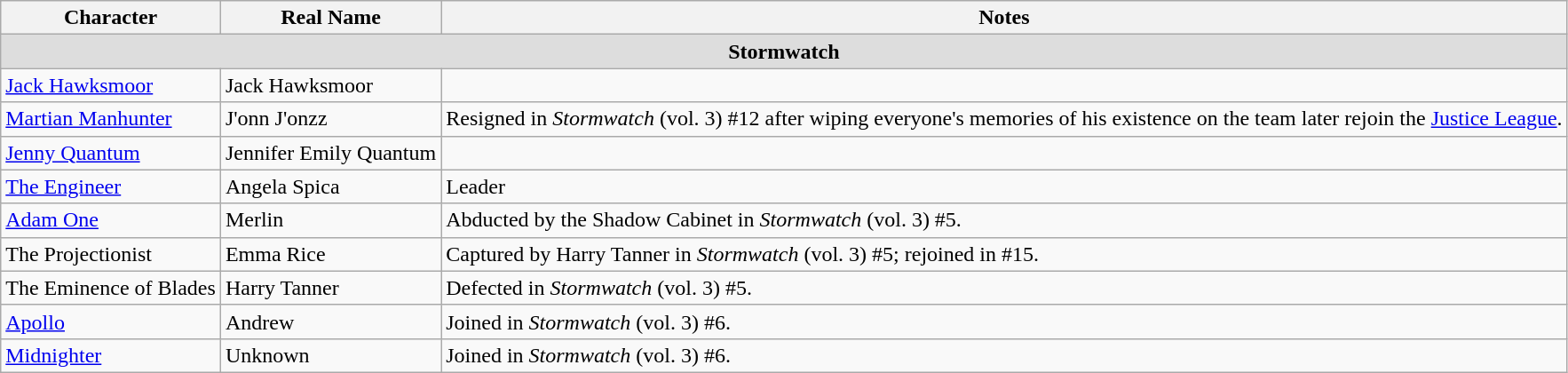<table class="wikitable">
<tr>
<th>Character</th>
<th>Real Name</th>
<th>Notes</th>
</tr>
<tr bgcolor="#DDDDDD">
<td colspan=5 align=center><strong>Stormwatch</strong></td>
</tr>
<tr>
<td><a href='#'>Jack Hawksmoor</a></td>
<td>Jack Hawksmoor</td>
<td></td>
</tr>
<tr>
<td><a href='#'>Martian Manhunter</a></td>
<td>J'onn J'onzz</td>
<td>Resigned in <em>Stormwatch</em> (vol. 3) #12 after wiping everyone's memories of his existence on the team later rejoin the <a href='#'>Justice League</a>.</td>
</tr>
<tr>
<td><a href='#'>Jenny Quantum</a></td>
<td>Jennifer Emily Quantum</td>
<td></td>
</tr>
<tr>
<td><a href='#'>The Engineer</a></td>
<td>Angela Spica</td>
<td>Leader</td>
</tr>
<tr>
<td><a href='#'>Adam One</a></td>
<td>Merlin</td>
<td>Abducted by the Shadow Cabinet in <em>Stormwatch</em> (vol. 3) #5.</td>
</tr>
<tr>
<td>The Projectionist</td>
<td>Emma Rice</td>
<td>Captured by Harry Tanner in <em>Stormwatch</em> (vol. 3) #5; rejoined in #15.</td>
</tr>
<tr>
<td>The Eminence of Blades</td>
<td>Harry Tanner</td>
<td>Defected in <em>Stormwatch</em> (vol. 3) #5.</td>
</tr>
<tr>
<td><a href='#'>Apollo</a></td>
<td>Andrew</td>
<td>Joined in <em>Stormwatch</em> (vol. 3) #6.</td>
</tr>
<tr>
<td><a href='#'>Midnighter</a></td>
<td>Unknown</td>
<td>Joined in <em>Stormwatch</em> (vol. 3) #6.</td>
</tr>
</table>
